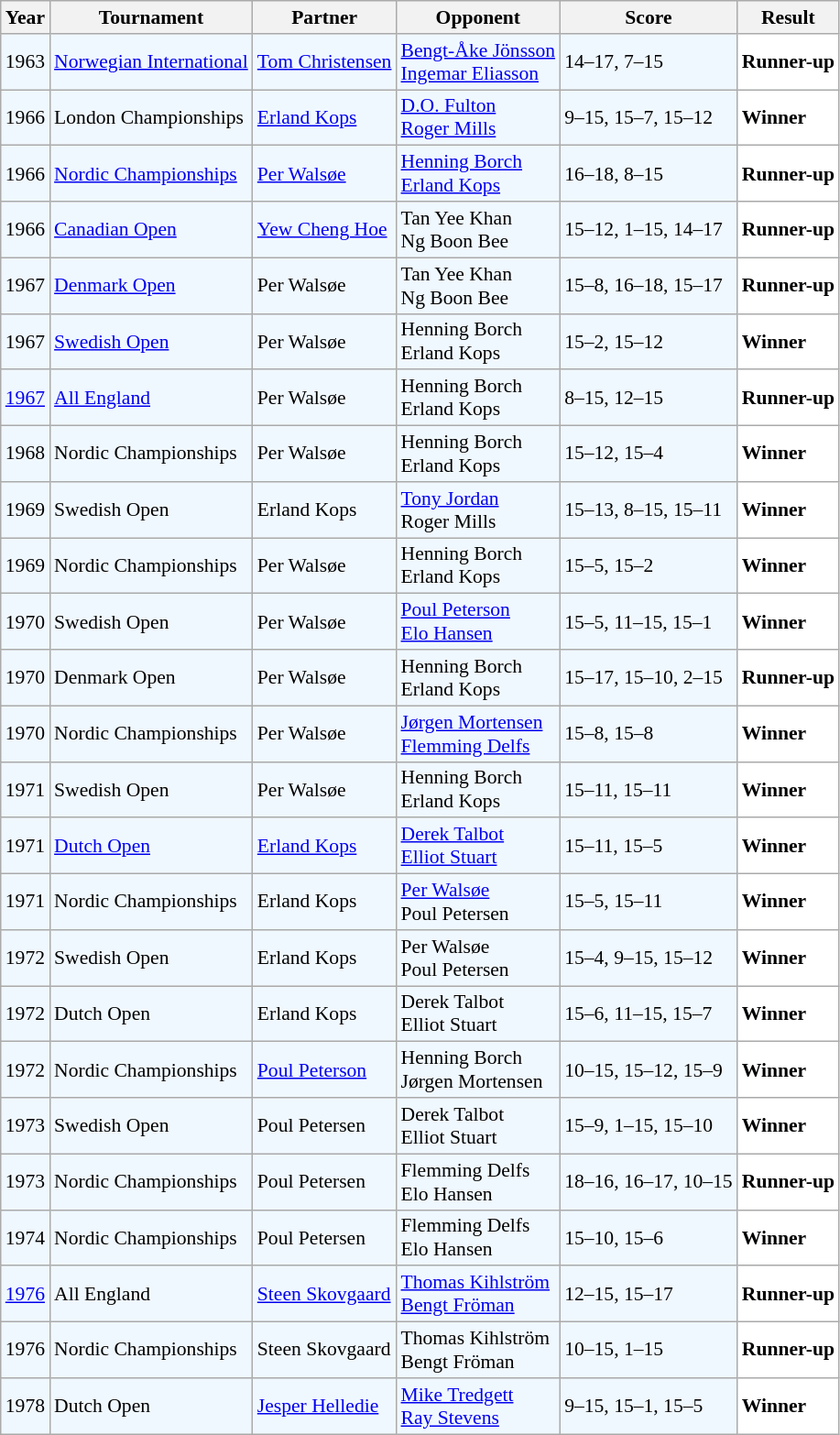<table class="sortable wikitable" style="font-size: 90%;">
<tr>
<th>Year</th>
<th>Tournament</th>
<th>Partner</th>
<th>Opponent</th>
<th>Score</th>
<th>Result</th>
</tr>
<tr style="background:#f0f8ff;">
<td align="center">1963</td>
<td align="left"><a href='#'>Norwegian International</a></td>
<td align="left"> <a href='#'>Tom Christensen</a></td>
<td align="left"> <a href='#'>Bengt-Åke Jönsson</a><br> <a href='#'>Ingemar Eliasson</a></td>
<td align="left">14–17, 7–15</td>
<td style="text-align:left; background:white"> <strong>Runner-up</strong></td>
</tr>
<tr style="background:#f0f8ff;">
<td align="center">1966</td>
<td align="left">London Championships</td>
<td align="left"> <a href='#'>Erland Kops</a></td>
<td align="left"> <a href='#'>D.O. Fulton</a><br> <a href='#'>Roger Mills</a></td>
<td align="left">9–15, 15–7, 15–12</td>
<td style="text-align:left; background:white"> <strong>Winner</strong></td>
</tr>
<tr style="background:#f0f8ff;">
<td align="center">1966</td>
<td align="left"><a href='#'>Nordic Championships</a></td>
<td align="left"> <a href='#'>Per Walsøe</a></td>
<td align="left"> <a href='#'>Henning Borch</a><br> <a href='#'>Erland Kops</a></td>
<td align="left">16–18, 8–15</td>
<td style="text-align:left; background:white"> <strong>Runner-up</strong></td>
</tr>
<tr style="background:#f0f8ff;">
<td align="center">1966</td>
<td align="left"><a href='#'>Canadian Open</a></td>
<td align="left"> <a href='#'>Yew Cheng Hoe</a></td>
<td align="left"> Tan Yee Khan<br> Ng Boon Bee</td>
<td align="left">15–12, 1–15, 14–17</td>
<td style="text-align:left; background:white"> <strong>Runner-up</strong></td>
</tr>
<tr style="background:#f0f8ff;">
<td align="center">1967</td>
<td align="left"><a href='#'>Denmark Open</a></td>
<td align="left"> Per Walsøe</td>
<td align="left"> Tan Yee Khan<br> Ng Boon Bee</td>
<td align="left">15–8, 16–18, 15–17</td>
<td style="text-align:left; background:white"> <strong>Runner-up</strong></td>
</tr>
<tr style="background:#f0f8ff;">
<td align="center">1967</td>
<td><a href='#'>Swedish Open</a></td>
<td> Per Walsøe</td>
<td> Henning Borch<br> Erland Kops</td>
<td align="left">15–2, 15–12</td>
<td style="text-align:left; background:white"> <strong>Winner</strong></td>
</tr>
<tr style="background:#f0f8ff;">
<td align="center"><a href='#'>1967</a></td>
<td align="left"><a href='#'>All England</a></td>
<td align="left"> Per Walsøe</td>
<td align="left"> Henning Borch<br> Erland Kops</td>
<td align="left">8–15, 12–15</td>
<td style="text-align:left; background:white"> <strong>Runner-up</strong></td>
</tr>
<tr style="background:#f0f8ff;">
<td align="center">1968</td>
<td align="left">Nordic Championships</td>
<td align="left"> Per Walsøe</td>
<td align="left"> Henning Borch<br> Erland Kops</td>
<td align="left">15–12, 15–4</td>
<td style="text-align:left; background:white"> <strong>Winner</strong></td>
</tr>
<tr style="background:#f0f8ff;">
<td align="center">1969</td>
<td align="left">Swedish Open</td>
<td align="left"> Erland Kops</td>
<td align="left"> <a href='#'>Tony Jordan</a><br> Roger Mills</td>
<td align="left">15–13, 8–15, 15–11</td>
<td style="text-align:left; background:white"> <strong>Winner</strong></td>
</tr>
<tr style="background:#f0f8ff;">
<td align="center">1969</td>
<td align="left">Nordic Championships</td>
<td align="left"> Per Walsøe</td>
<td align="left"> Henning Borch<br> Erland Kops</td>
<td align="left">15–5, 15–2</td>
<td style="text-align:left; background:white"> <strong>Winner</strong></td>
</tr>
<tr style="background:#f0f8ff;">
<td align="center">1970</td>
<td align="left">Swedish Open</td>
<td align="left"> Per Walsøe</td>
<td align="left"> <a href='#'>Poul Peterson</a><br> <a href='#'>Elo Hansen</a></td>
<td align="left">15–5, 11–15, 15–1</td>
<td style="text-align:left; background:white"> <strong>Winner</strong></td>
</tr>
<tr style="background:#f0f8ff;">
<td align="center">1970</td>
<td align="left">Denmark Open</td>
<td align="left"> Per Walsøe</td>
<td align="left"> Henning Borch<br> Erland Kops</td>
<td align="left">15–17, 15–10, 2–15</td>
<td style="text-align:left; background:white"> <strong>Runner-up</strong></td>
</tr>
<tr style="background:#f0f8ff;">
<td align="center">1970</td>
<td align="left">Nordic Championships</td>
<td align="left"> Per Walsøe</td>
<td align="left"> <a href='#'>Jørgen Mortensen</a><br> <a href='#'>Flemming Delfs</a></td>
<td align="left">15–8, 15–8</td>
<td style="text-align:left; background:white"> <strong>Winner</strong></td>
</tr>
<tr style="background:#f0f8ff;">
<td align="center">1971</td>
<td align="left">Swedish Open</td>
<td align="left"> Per Walsøe</td>
<td align="left"> Henning Borch<br> Erland Kops</td>
<td align="left">15–11, 15–11</td>
<td style="text-align:left; background:white"> <strong>Winner</strong></td>
</tr>
<tr style="background:#f0f8ff;">
<td align="center">1971</td>
<td align="left"><a href='#'>Dutch Open</a></td>
<td align="left"> <a href='#'>Erland Kops</a></td>
<td align="left"> <a href='#'>Derek Talbot</a><br> <a href='#'>Elliot Stuart</a></td>
<td align="left">15–11, 15–5</td>
<td style="text-align:left; background:white"> <strong>Winner</strong></td>
</tr>
<tr style="background:#f0f8ff;">
<td align="center">1971</td>
<td align="left">Nordic Championships</td>
<td align="left"> Erland Kops</td>
<td align="left"> <a href='#'>Per Walsøe</a><br> Poul Petersen</td>
<td align="left">15–5, 15–11</td>
<td style="text-align:left; background:white"> <strong>Winner</strong></td>
</tr>
<tr style="background:#f0f8ff;">
<td align="center">1972</td>
<td>Swedish Open</td>
<td> Erland Kops</td>
<td> Per Walsøe<br> Poul Petersen</td>
<td>15–4, 9–15, 15–12</td>
<td style="text-align:left; background:white"> <strong>Winner</strong></td>
</tr>
<tr style="background:#f0f8ff;">
<td align="center">1972</td>
<td align="left">Dutch Open</td>
<td align="left"> Erland Kops</td>
<td align="left"> Derek Talbot<br> Elliot Stuart</td>
<td align="left">15–6, 11–15, 15–7</td>
<td style="text-align:left; background:white"> <strong>Winner</strong></td>
</tr>
<tr style="background:#f0f8ff;">
<td align="center">1972</td>
<td align="left">Nordic Championships</td>
<td align="left"> <a href='#'>Poul Peterson</a></td>
<td align="left"> Henning Borch<br> Jørgen Mortensen</td>
<td align="left">10–15, 15–12, 15–9</td>
<td style="text-align:left; background:white"> <strong>Winner</strong></td>
</tr>
<tr style="background:#f0f8ff;">
<td align="center">1973</td>
<td align="left">Swedish Open</td>
<td align="left"> Poul Petersen</td>
<td align="left"> Derek Talbot<br> Elliot Stuart</td>
<td align="left">15–9, 1–15, 15–10</td>
<td style="text-align:left; background:white"> <strong>Winner</strong></td>
</tr>
<tr style="background:#f0f8ff;">
<td align="center">1973</td>
<td align="left">Nordic Championships</td>
<td align="left"> Poul Petersen</td>
<td align="left"> Flemming Delfs<br> Elo Hansen</td>
<td align="left">18–16, 16–17, 10–15</td>
<td style="text-align:left; background:white"> <strong>Runner-up</strong></td>
</tr>
<tr style="background:#f0f8ff;">
<td align="center">1974</td>
<td align="left">Nordic Championships</td>
<td align="left"> Poul Petersen</td>
<td align="left"> Flemming Delfs<br> Elo Hansen</td>
<td align="left">15–10, 15–6</td>
<td style="text-align:left; background:white"> <strong>Winner</strong></td>
</tr>
<tr style="background:#f0f8ff;">
<td align="center"><a href='#'>1976</a></td>
<td align="left">All England</td>
<td align="left"> <a href='#'>Steen Skovgaard</a></td>
<td align="left"> <a href='#'>Thomas Kihlström</a><br> <a href='#'>Bengt Fröman</a></td>
<td align="left">12–15, 15–17</td>
<td style="text-align:left; background:white"> <strong>Runner-up</strong></td>
</tr>
<tr style="background:#f0f8ff;">
<td align="center">1976</td>
<td align="left">Nordic Championships</td>
<td align="left"> Steen Skovgaard</td>
<td align="left"> Thomas Kihlström<br> Bengt Fröman</td>
<td align="left">10–15, 1–15</td>
<td style="text-align:left; background:white"> <strong>Runner-up</strong></td>
</tr>
<tr style="background:#f0f8ff;">
<td align="center">1978</td>
<td align="left">Dutch Open</td>
<td align="left"> <a href='#'>Jesper Helledie</a></td>
<td align="left"> <a href='#'>Mike Tredgett</a><br> <a href='#'>Ray Stevens</a></td>
<td align="left">9–15, 15–1, 15–5</td>
<td style="text-align:left; background:white"> <strong>Winner</strong></td>
</tr>
</table>
